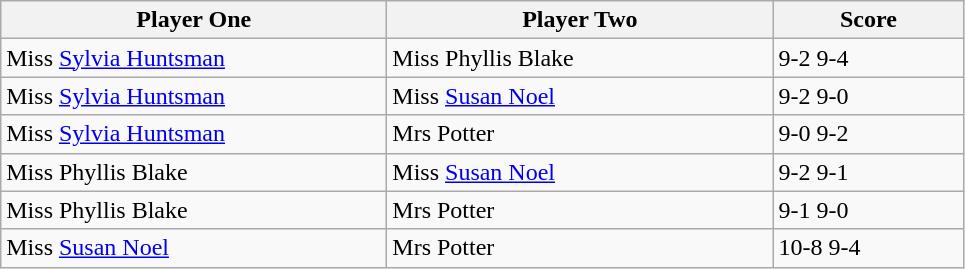<table class="wikitable">
<tr>
<th width=250>Player One</th>
<th width=250>Player Two</th>
<th width=120>Score</th>
</tr>
<tr>
<td> Miss <a href='#'>Sylvia Huntsman</a></td>
<td> Miss Phyllis Blake</td>
<td>9-2 9-4</td>
</tr>
<tr>
<td> Miss <a href='#'>Sylvia Huntsman</a></td>
<td> Miss <a href='#'>Susan Noel</a></td>
<td>9-2 9-0</td>
</tr>
<tr>
<td> Miss <a href='#'>Sylvia Huntsman</a></td>
<td> Mrs Potter</td>
<td>9-0 9-2</td>
</tr>
<tr>
<td> Miss Phyllis Blake</td>
<td> Miss <a href='#'>Susan Noel</a></td>
<td>9-2 9-1</td>
</tr>
<tr>
<td> Miss Phyllis Blake</td>
<td> Mrs Potter</td>
<td>9-1 9-0</td>
</tr>
<tr>
<td> Miss <a href='#'>Susan Noel</a></td>
<td> Mrs Potter</td>
<td>10-8 9-4</td>
</tr>
</table>
